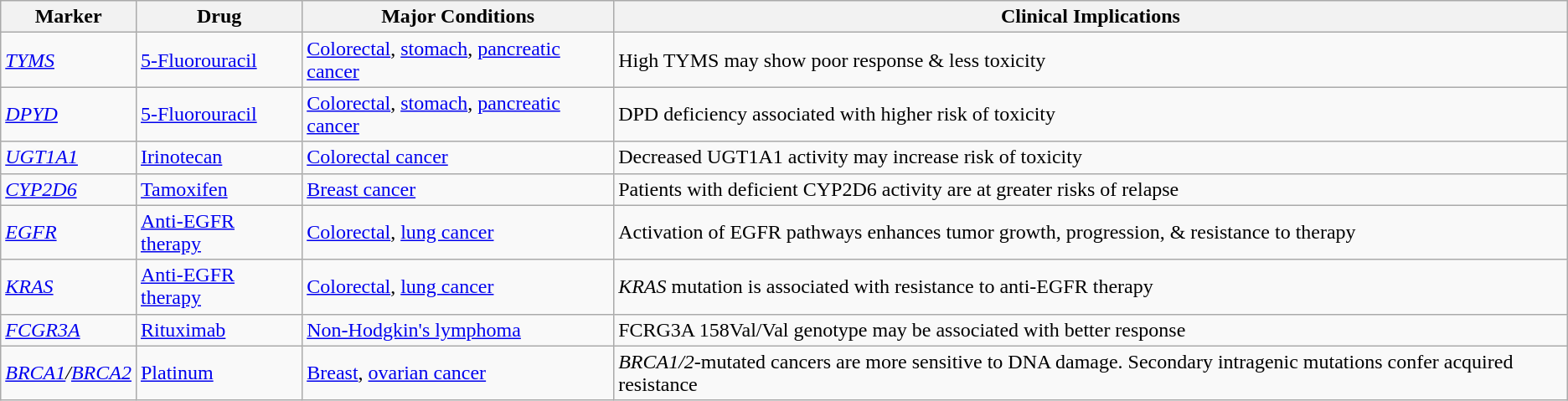<table class="wikitable sortable">
<tr>
<th>Marker</th>
<th>Drug</th>
<th>Major Conditions</th>
<th>Clinical Implications</th>
</tr>
<tr>
<td><em><a href='#'>TYMS</a></em></td>
<td><a href='#'>5-Fluorouracil</a></td>
<td><a href='#'>Colorectal</a>, <a href='#'>stomach</a>, <a href='#'>pancreatic cancer</a></td>
<td>High TYMS may show poor response & less toxicity</td>
</tr>
<tr>
<td><em><a href='#'>DPYD</a></em></td>
<td><a href='#'>5-Fluorouracil</a></td>
<td><a href='#'>Colorectal</a>, <a href='#'>stomach</a>, <a href='#'>pancreatic cancer</a></td>
<td>DPD deficiency associated with higher risk of toxicity</td>
</tr>
<tr>
<td><em><a href='#'>UGT1A1</a></em></td>
<td><a href='#'>Irinotecan</a></td>
<td><a href='#'>Colorectal cancer</a></td>
<td>Decreased UGT1A1 activity may increase risk of toxicity</td>
</tr>
<tr>
<td><em><a href='#'>CYP2D6</a></em></td>
<td><a href='#'>Tamoxifen</a></td>
<td><a href='#'>Breast cancer</a></td>
<td>Patients with deficient CYP2D6 activity are at greater risks of relapse</td>
</tr>
<tr>
<td><em><a href='#'>EGFR</a></em></td>
<td><a href='#'>Anti-EGFR therapy</a></td>
<td><a href='#'>Colorectal</a>, <a href='#'>lung cancer</a></td>
<td>Activation of EGFR pathways enhances tumor growth, progression, & resistance to therapy</td>
</tr>
<tr>
<td><em><a href='#'>KRAS</a></em></td>
<td><a href='#'>Anti-EGFR therapy</a></td>
<td><a href='#'>Colorectal</a>, <a href='#'>lung cancer</a></td>
<td><em>KRAS</em> mutation is associated with resistance to anti-EGFR therapy</td>
</tr>
<tr>
<td><em><a href='#'>FCGR3A</a></em></td>
<td><a href='#'>Rituximab</a></td>
<td><a href='#'>Non-Hodgkin's lymphoma</a></td>
<td>FCRG3A 158Val/Val genotype may be associated with better response</td>
</tr>
<tr>
<td><em><a href='#'>BRCA1</a>/<a href='#'>BRCA2</a></em></td>
<td><a href='#'>Platinum</a></td>
<td><a href='#'>Breast</a>, <a href='#'>ovarian cancer</a></td>
<td><em>BRCA1/2</em>-mutated cancers are more sensitive to DNA damage. Secondary intragenic mutations confer acquired resistance</td>
</tr>
</table>
